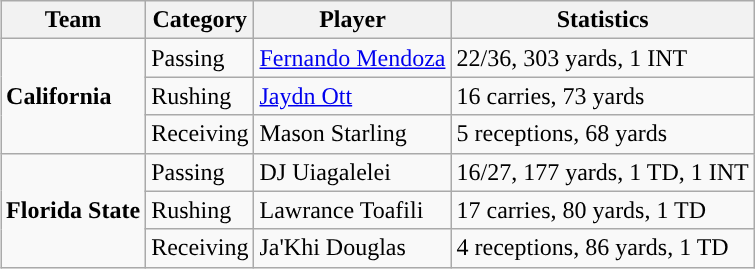<table class="wikitable" style="float: right;">
<tr>
<th>Team</th>
<th>Category</th>
<th>Player</th>
<th>Statistics</th>
</tr>
<tr>
<td rowspan=3><strong>California</strong></td>
<td>Passing</td>
<td><a href='#'>Fernando Mendoza</a></td>
<td>22/36, 303 yards, 1 INT</td>
</tr>
<tr>
<td>Rushing</td>
<td><a href='#'>Jaydn Ott</a></td>
<td>16 carries, 73 yards</td>
</tr>
<tr>
<td>Receiving</td>
<td>Mason Starling</td>
<td>5 receptions, 68 yards</td>
</tr>
<tr>
<td rowspan=3><strong>Florida State</strong></td>
<td>Passing</td>
<td>DJ Uiagalelei</td>
<td>16/27, 177 yards, 1 TD, 1 INT</td>
</tr>
<tr>
<td>Rushing</td>
<td>Lawrance Toafili</td>
<td>17 carries, 80 yards, 1 TD</td>
</tr>
<tr>
<td>Receiving</td>
<td>Ja'Khi Douglas</td>
<td>4 receptions, 86 yards, 1 TD</td>
</tr>
</table>
